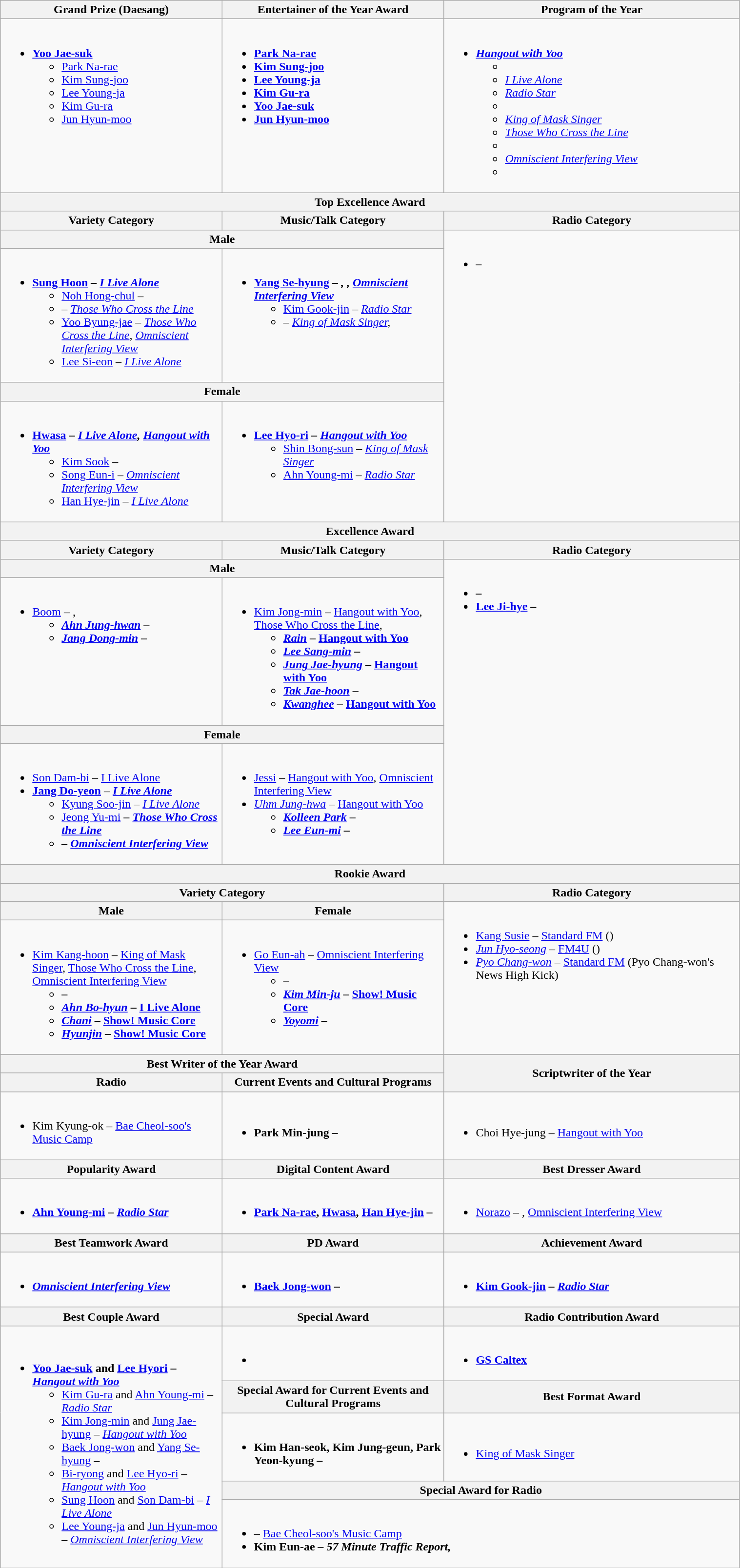<table class="wikitable" style="width:80%;">
<tr>
<th scope="col" width="30%">Grand Prize (Daesang)</th>
<th scope="col" width="30%">Entertainer of the Year Award</th>
<th scope="col">Program of the Year</th>
</tr>
<tr>
<td valign="top"><br><ul><li><strong><a href='#'>Yoo Jae-suk</a></strong><ul><li><a href='#'>Park Na-rae</a></li><li><a href='#'>Kim Sung-joo</a></li><li><a href='#'>Lee Young-ja</a></li><li><a href='#'>Kim Gu-ra</a></li><li><a href='#'>Jun Hyun-moo</a></li></ul></li></ul></td>
<td valign="top"><br><ul><li><strong><a href='#'>Park Na-rae</a></strong></li><li><a href='#'><strong>Kim Sung-joo</strong></a></li><li><a href='#'><strong>Lee Young-ja</strong></a></li><li><strong><a href='#'>Kim Gu-ra</a></strong></li><li><strong><a href='#'>Yoo Jae-suk</a></strong></li><li><strong><a href='#'>Jun Hyun-moo</a></strong></li></ul></td>
<td><br><ul><li><strong><em><a href='#'>Hangout with Yoo</a></em></strong><ul><li><em></em></li><li><em><a href='#'>I Live Alone</a></em></li><li><em><a href='#'>Radio Star</a></em></li><li><em></em></li><li><em><a href='#'>King of Mask Singer</a></em></li><li><em><a href='#'>Those Who Cross the Line</a></em></li><li><em></em></li><li><em><a href='#'>Omniscient Interfering View</a></em></li><li><em></em></li></ul></li></ul></td>
</tr>
<tr>
<th scope="col" colspan="3">Top Excellence Award</th>
</tr>
<tr>
<th scope="col">Variety Category</th>
<th scope="col">Music/Talk Category</th>
<th scope="col">Radio Category</th>
</tr>
<tr>
<th scope="col" colspan="2">Male</th>
<td rowspan=4 valign="top"><br><ul><li><strong></strong> <strong><em>– </em></strong></li></ul></td>
</tr>
<tr>
<td valign="top"><br><ul><li><strong><a href='#'>Sung Hoon</a></strong> <strong><em>– <a href='#'>I Live Alone</a></em></strong><ul><li><a href='#'>Noh Hong-chul</a> <em>– </em></li><li> <em>– <a href='#'>Those Who Cross the Line</a></em></li><li><a href='#'>Yoo Byung-jae</a> <em>– <a href='#'>Those Who Cross the Line</a>, <a href='#'>Omniscient Interfering View</a></em></li><li><a href='#'>Lee Si-eon</a> <em>– <a href='#'>I Live Alone</a></em></li></ul></li></ul></td>
<td valign="top"><br><ul><li><strong><a href='#'>Yang Se-hyung</a></strong> <strong><em>– , , <a href='#'>Omniscient Interfering View</a></em></strong><ul><li><a href='#'>Kim Gook-jin</a> <em>– <a href='#'>Radio Star</a></em></li><li> <em>– <a href='#'>King of Mask Singer</a>, </em></li></ul></li></ul></td>
</tr>
<tr>
<th scope="col" colspan="2">Female</th>
</tr>
<tr>
<td valign="top"><br><ul><li><strong><a href='#'>Hwasa</a></strong> <strong><em>– <a href='#'>I Live Alone</a>, <a href='#'>Hangout with Yoo</a></em></strong><ul><li><a href='#'>Kim Sook</a> <em>– </em></li><li><a href='#'>Song Eun-i</a> <em>– <a href='#'>Omniscient Interfering View</a></em></li><li><a href='#'>Han Hye-jin</a> <em>– <a href='#'>I Live Alone</a></em></li></ul></li></ul></td>
<td valign="top"><br><ul><li><strong><a href='#'>Lee Hyo-ri</a></strong> <strong><em>– <a href='#'>Hangout with Yoo</a></em></strong><ul><li><a href='#'>Shin Bong-sun</a> <em>– <a href='#'>King of Mask Singer</a></em></li><li><a href='#'>Ahn Young-mi</a> <em>– <a href='#'>Radio Star</a></em></li></ul></li></ul></td>
</tr>
<tr>
<th scope="col" colspan="3">Excellence Award</th>
</tr>
<tr>
<th scope="col">Variety Category</th>
<th scope="col">Music/Talk Category</th>
<th scope="col">Radio Category</th>
</tr>
<tr>
<th colspan="2">Male</th>
<td rowspan="4" valign="top"><br><ul><li><strong></strong> <strong><em>–</em></strong> <strong><em></em></strong></li><li><strong><a href='#'>Lee Ji-hye</a> <em>– <strong><em></li></ul></td>
</tr>
<tr>
<td valign="top"><br><ul><li></strong><a href='#'>Boom</a><strong> </em></strong>– , <strong><em><ul><li><a href='#'>Ahn Jung-hwan</a> – </em><em></li><li><a href='#'>Jang Dong-min</a> </em>– <em></li></ul></li></ul></td>
<td valign="top"><br><ul><li></strong><a href='#'>Kim Jong-min</a><strong> </em></strong>– <a href='#'>Hangout with Yoo</a>, <a href='#'>Those Who Cross the Line</a>, <strong><em><ul><li><a href='#'>Rain</a> </em>– <a href='#'>Hangout with Yoo</a><em></li><li><a href='#'>Lee Sang-min</a> </em>– <em></li><li><a href='#'>Jung Jae-hyung</a> </em>– <a href='#'>Hangout with Yoo</a><em></li><li><a href='#'>Tak Jae-hoon</a> </em>– <em></li><li><a href='#'>Kwanghee</a> </em>– <a href='#'>Hangout with Yoo</a><em></li></ul></li></ul></td>
</tr>
<tr>
<th scope="col" colspan="2">Female</th>
</tr>
<tr>
<td valign="top"><br><ul><li></strong><a href='#'>Son Dam-bi</a> – </em><a href='#'>I Live Alone</a></em></strong></li><li><strong><a href='#'>Jang Do-yeon</a></strong> – <strong><em><a href='#'>I Live Alone</a></em></strong><ul><li><a href='#'>Kyung Soo-jin</a> – <em><a href='#'>I Live Alone</a></em></li><li><a href='#'>Jeong Yu-mi</a> <strong><em>–<strong> <a href='#'>Those Who Cross the Line</a><em></li><li> –</em> <a href='#'>Omniscient Interfering View</a><em></li></ul></li></ul></td>
<td valign="top"><br><ul><li></strong><a href='#'>Jessi</a><strong> </em></strong>–<strong><em> </em></strong><a href='#'>Hangout with Yoo</a>, <a href='#'>Omniscient Interfering View</a><strong><em></li><li></strong><a href='#'>Uhm Jung-hwa</a><strong> </em></strong>– <a href='#'>Hangout with Yoo</a><strong><em><ul><li><a href='#'>Kolleen Park</a> </em>– <em></li><li><a href='#'>Lee Eun-mi</a> </em>– <em></li></ul></li></ul></td>
</tr>
<tr>
<th scope="col" colspan="3">Rookie Award</th>
</tr>
<tr>
<th scope="col" colspan="2">Variety Category</th>
<th scope="col">Radio Category</th>
</tr>
<tr>
<th scope="col">Male</th>
<th scope="col">Female</th>
<td rowspan="2" valign="top"><br><ul><li></strong><a href='#'>Kang Susie</a><strong> </em></strong>– <a href='#'>Standard FM</a> ()<strong><em></li><li></strong><a href='#'>Jun Hyo-seong</a><strong> </em></strong>– <a href='#'>FM4U</a> ()<strong><em></li><li></strong><a href='#'>Pyo Chang-won</a><strong> </em></strong>– <a href='#'>Standard FM</a> (Pyo Chang-won's News High Kick)<strong><em></li></ul></td>
</tr>
<tr>
<td valign="top"><br><ul><li></strong><a href='#'>Kim Kang-hoon</a><strong> </em></strong>– <a href='#'>King of Mask Singer</a>, <a href='#'>Those Who Cross the Line</a>, <a href='#'>Omniscient Interfering View</a><strong><em><ul><li> </em>– <em></li><li><a href='#'>Ahn Bo-hyun</a> </em>– <a href='#'>I Live Alone</a><em></li><li><a href='#'>Chani</a> </em>– <a href='#'>Show! Music Core</a><em></li><li><a href='#'>Hyunjin</a> </em>– <a href='#'>Show! Music Core</a><em></li></ul></li></ul></td>
<td valign="top"><br><ul><li></strong><a href='#'>Go Eun-ah</a><strong> </em></strong>– <a href='#'>Omniscient Interfering View</a><strong><em><ul><li> </em>– <em></li><li><a href='#'>Kim Min-ju</a> </em>– <a href='#'>Show! Music Core</a><em></li><li><a href='#'>Yoyomi</a> </em>– <em></li></ul></li></ul></td>
</tr>
<tr>
<th scope="col" colspan="2">Best Writer of the Year Award</th>
<th scope="col" rowspan="2">Scriptwriter of the Year</th>
</tr>
<tr>
<th scope="col">Radio</th>
<th scope="col">Current Events and Cultural Programs</th>
</tr>
<tr>
<td><br><ul><li></strong>Kim Kyung-ok </em>– <a href='#'>Bae Cheol-soo's Music Camp</a></em></strong></li></ul></td>
<td><br><ul><li><strong>Park Min-jung <em>– <strong><em></li></ul></td>
<td><br><ul><li></strong>Choi Hye-jung </em>– <a href='#'>Hangout with Yoo</a></em></strong></li></ul></td>
</tr>
<tr>
<th scope="col">Popularity Award</th>
<th>Digital Content Award</th>
<th scope="col">Best Dresser Award</th>
</tr>
<tr>
<td valign="top"><br><ul><li><strong><a href='#'>Ahn Young-mi</a></strong> <strong><em>– <a href='#'>Radio Star</a></em></strong></li></ul></td>
<td valign="top"><br><ul><li><strong><a href='#'>Park Na-rae</a>, <a href='#'>Hwasa</a>, <a href='#'>Han Hye-jin</a> <em>– <strong><em></li></ul></td>
<td><br><ul><li></strong><a href='#'>Norazo</a> </em>– <em>, </em><a href='#'>Omniscient Interfering View</a></em></strong></li></ul></td>
</tr>
<tr>
<th scope="col">Best Teamwork Award</th>
<th scope="col">PD Award</th>
<th scope="col">Achievement Award</th>
</tr>
<tr>
<td valign="top"><br><ul><li><strong><em><a href='#'>Omniscient Interfering View</a></em></strong></li></ul></td>
<td valign="top"><br><ul><li><strong><a href='#'>Baek Jong-won</a></strong> <strong><em>– </em></strong></li></ul></td>
<td valign="top"><br><ul><li><strong><a href='#'>Kim Gook-jin</a></strong> <strong><em>– <a href='#'>Radio Star</a></em></strong></li></ul></td>
</tr>
<tr>
<th scope="col">Best Couple Award</th>
<th scope="col">Special Award</th>
<th scope="col">Radio Contribution Award</th>
</tr>
<tr>
<td rowspan="5"><br><ul><li><strong><a href='#'>Yoo Jae-suk</a> and <a href='#'>Lee Hyori</a></strong>  <strong><em>– <a href='#'>Hangout with Yoo</a></em></strong><ul><li><a href='#'>Kim Gu-ra</a> and <a href='#'>Ahn Young-mi</a> – <em><a href='#'>Radio Star</a></em></li><li><a href='#'>Kim Jong-min</a> and <a href='#'>Jung Jae-hyung</a> – <em><a href='#'>Hangout with Yoo</a></em></li><li><a href='#'>Baek Jong-won</a> and <a href='#'>Yang Se-hyung</a> – <em></em></li><li><a href='#'>Bi-ryong</a> and <a href='#'>Lee Hyo-ri</a> – <em><a href='#'>Hangout with Yoo</a></em></li><li><a href='#'>Sung Hoon</a> and <a href='#'>Son Dam-bi</a> – <em><a href='#'>I Live Alone</a></em></li><li><a href='#'>Lee Young-ja</a> and <a href='#'>Jun Hyun-moo</a> – <em><a href='#'>Omniscient Interfering View</a></em></li></ul></li></ul></td>
<td><br><ul><li><strong><em></em></strong></li></ul></td>
<td><br><ul><li><strong><a href='#'>GS Caltex</a></strong></li></ul></td>
</tr>
<tr>
<th scope="col">Special Award for Current Events and Cultural Programs</th>
<th scope="col">Best Format Award</th>
</tr>
<tr>
<td><br><ul><li><strong>Kim Han-seok, Kim Jung-geun, Park Yeon-kyung <em>– <strong><em></li></ul></td>
<td><br><ul><li></em></strong><a href='#'>King of Mask Singer</a><strong><em></li></ul></td>
</tr>
<tr>
<th scope="col" colspan="2">Special Award for Radio</th>
</tr>
<tr>
<td colspan="2"><br><ul><li></strong> </em>– <a href='#'>Bae Cheol-soo's Music Camp</a></em></strong></li><li><strong>Kim Eun-ae <em>– 57 Minute Traffic Report, <strong><em></li></ul></td>
</tr>
</table>
